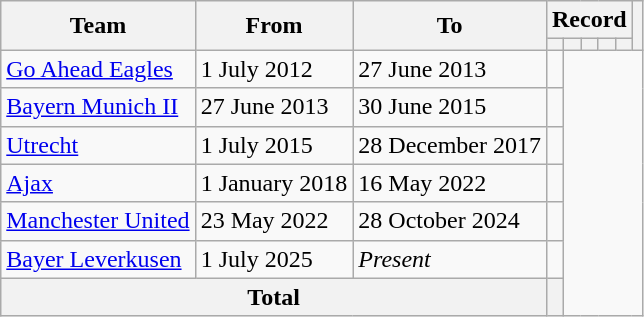<table class="wikitable" style="text-align: center;">
<tr>
<th rowspan="2">Team</th>
<th rowspan="2">From</th>
<th rowspan="2">To</th>
<th colspan="5">Record</th>
<th rowspan="2"></th>
</tr>
<tr>
<th></th>
<th></th>
<th></th>
<th></th>
<th></th>
</tr>
<tr>
<td align="left"><a href='#'>Go Ahead Eagles</a></td>
<td align="left">1 July 2012</td>
<td align="left">27 June 2013<br></td>
<td></td>
</tr>
<tr>
<td align="left"><a href='#'>Bayern Munich II</a></td>
<td align="left">27 June 2013</td>
<td align="left">30 June 2015<br></td>
<td></td>
</tr>
<tr>
<td align="left"><a href='#'>Utrecht</a></td>
<td align="left">1 July 2015</td>
<td align="left">28 December 2017<br></td>
<td></td>
</tr>
<tr>
<td align="left"><a href='#'>Ajax</a></td>
<td align="left">1 January 2018</td>
<td align="left">16 May 2022<br></td>
<td></td>
</tr>
<tr>
<td align="left"><a href='#'>Manchester United</a></td>
<td align="left">23 May 2022</td>
<td align="left">28 October 2024<br></td>
<td></td>
</tr>
<tr>
<td align="left"><a href='#'>Bayer Leverkusen</a></td>
<td align="left">1 July 2025</td>
<td align="left"><em>Present</em><br></td>
<td></td>
</tr>
<tr>
<th colspan="3">Total<br></th>
<th></th>
</tr>
</table>
